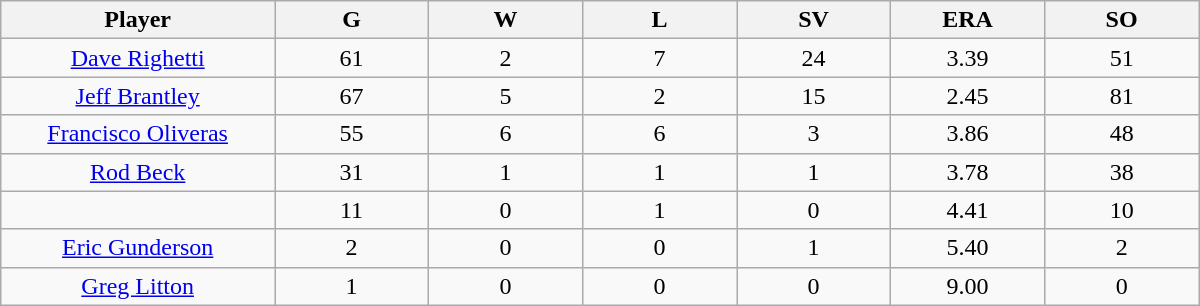<table class="wikitable sortable">
<tr>
<th bgcolor="#DDDDFF" width="16%">Player</th>
<th bgcolor="#DDDDFF" width="9%">G</th>
<th bgcolor="#DDDDFF" width="9%">W</th>
<th bgcolor="#DDDDFF" width="9%">L</th>
<th bgcolor="#DDDDFF" width="9%">SV</th>
<th bgcolor="#DDDDFF" width="9%">ERA</th>
<th bgcolor="#DDDDFF" width="9%">SO</th>
</tr>
<tr align="center">
<td><a href='#'>Dave Righetti</a></td>
<td>61</td>
<td>2</td>
<td>7</td>
<td>24</td>
<td>3.39</td>
<td>51</td>
</tr>
<tr align=center>
<td><a href='#'>Jeff Brantley</a></td>
<td>67</td>
<td>5</td>
<td>2</td>
<td>15</td>
<td>2.45</td>
<td>81</td>
</tr>
<tr align=center>
<td><a href='#'>Francisco Oliveras</a></td>
<td>55</td>
<td>6</td>
<td>6</td>
<td>3</td>
<td>3.86</td>
<td>48</td>
</tr>
<tr align=center>
<td><a href='#'>Rod Beck</a></td>
<td>31</td>
<td>1</td>
<td>1</td>
<td>1</td>
<td>3.78</td>
<td>38</td>
</tr>
<tr align=center>
<td></td>
<td>11</td>
<td>0</td>
<td>1</td>
<td>0</td>
<td>4.41</td>
<td>10</td>
</tr>
<tr align="center">
<td><a href='#'>Eric Gunderson</a></td>
<td>2</td>
<td>0</td>
<td>0</td>
<td>1</td>
<td>5.40</td>
<td>2</td>
</tr>
<tr align=center>
<td><a href='#'>Greg Litton</a></td>
<td>1</td>
<td>0</td>
<td>0</td>
<td>0</td>
<td>9.00</td>
<td>0</td>
</tr>
</table>
